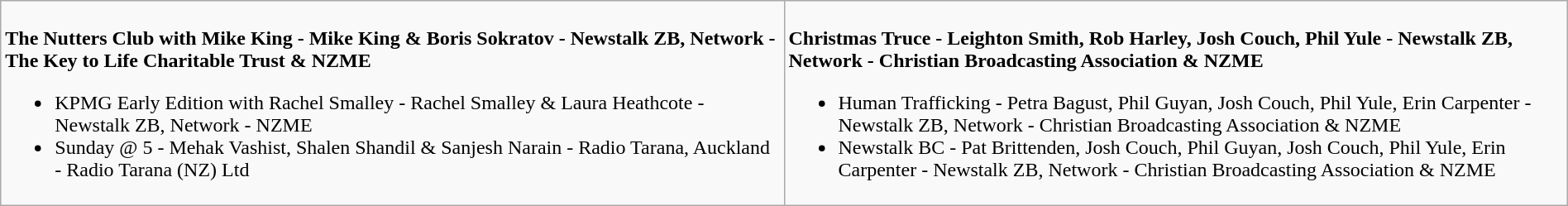<table class=wikitable width="100%">
<tr>
<td valign="top" width="50%"><br>
<strong>The Nutters Club with Mike King - Mike King & Boris Sokratov - Newstalk ZB, Network - The Key to Life Charitable Trust & NZME</strong><ul><li>KPMG Early Edition with Rachel Smalley - Rachel Smalley & Laura Heathcote - Newstalk ZB, Network - NZME</li><li>Sunday @ 5 - Mehak Vashist, Shalen Shandil & Sanjesh Narain - Radio Tarana, Auckland - Radio Tarana (NZ) Ltd</li></ul></td>
<td valign="top"  width="50%"><br>
<strong>Christmas Truce - Leighton Smith, Rob Harley, Josh Couch, Phil Yule - Newstalk ZB, Network - Christian Broadcasting Association & NZME</strong><ul><li>Human Trafficking - Petra Bagust, Phil Guyan, Josh Couch, Phil Yule, Erin Carpenter - Newstalk ZB, Network - Christian Broadcasting Association & NZME</li><li>Newstalk BC - Pat Brittenden, Josh Couch, Phil Guyan, Josh Couch, Phil Yule, Erin Carpenter - Newstalk ZB, Network - Christian Broadcasting Association & NZME</li></ul></td>
</tr>
</table>
